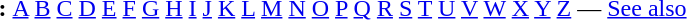<table id="toc" border="0">
<tr>
<th>:</th>
<td><a href='#'>A</a> <a href='#'>B</a> <a href='#'>C</a> <a href='#'>D</a> <a href='#'>E</a> <a href='#'>F</a> <a href='#'>G</a> <a href='#'>H</a> <a href='#'>I</a> <a href='#'>J</a> <a href='#'>K</a> <a href='#'>L</a> <a href='#'>M</a> <a href='#'>N</a> <a href='#'>O</a> <a href='#'>P</a> <a href='#'>Q</a> <a href='#'>R</a> <a href='#'>S</a> <a href='#'>T</a> <a href='#'>U</a> <a href='#'>V</a> <a href='#'>W</a> <a href='#'>X</a> <a href='#'>Y</a>  <a href='#'>Z</a> — <a href='#'>See also</a></td>
</tr>
</table>
